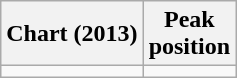<table class="wikitable">
<tr>
<th>Chart (2013)</th>
<th>Peak<br>position</th>
</tr>
<tr>
<td></td>
</tr>
</table>
